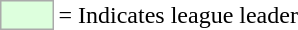<table>
<tr>
<td style="background:#DDFFDD; border:1px solid #aaa; width:2em;"></td>
<td>= Indicates league leader</td>
</tr>
</table>
